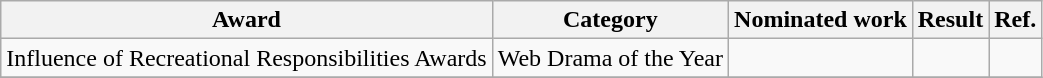<table class="wikitable">
<tr>
<th>Award</th>
<th>Category</th>
<th>Nominated work</th>
<th>Result</th>
<th>Ref.</th>
</tr>
<tr>
<td>Influence of Recreational Responsibilities Awards</td>
<td>Web Drama of the Year</td>
<td></td>
<td></td>
<td></td>
</tr>
<tr>
</tr>
</table>
